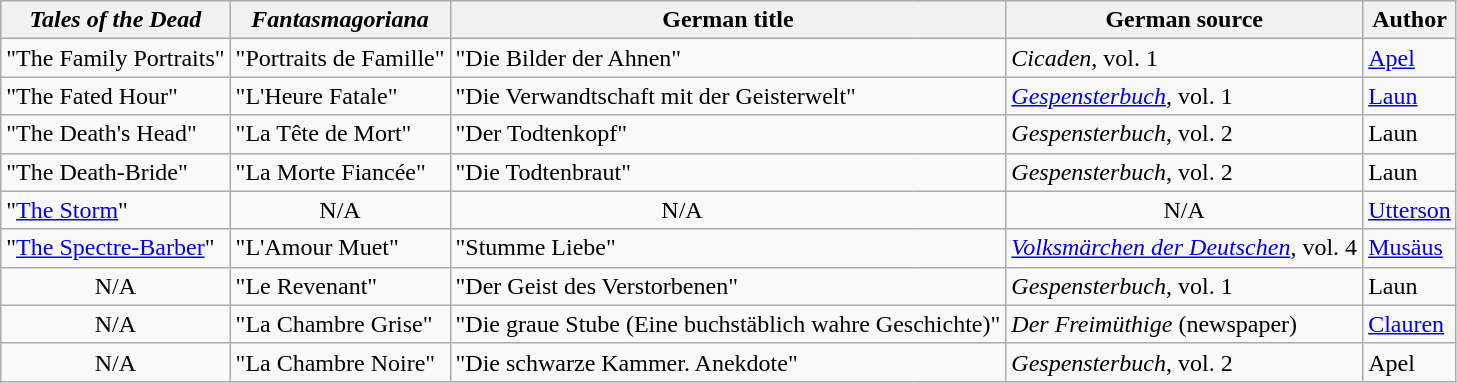<table class="wikitable">
<tr>
<th><em>Tales of the Dead</em></th>
<th><em>Fantasmagoriana</em></th>
<th colspan=2>German title</th>
<th>German source</th>
<th>Author</th>
</tr>
<tr>
<td>"The Family Portraits"</td>
<td>"Portraits de Famille"</td>
<td colspan=2>"Die Bilder der Ahnen"</td>
<td><em>Cicaden</em>, vol. 1</td>
<td><a href='#'>Apel</a></td>
</tr>
<tr>
<td>"The Fated Hour"</td>
<td>"L'Heure Fatale"</td>
<td colspan=2>"Die Verwandtschaft mit der Geisterwelt"</td>
<td><em><a href='#'>Gespensterbuch</a></em>, vol. 1</td>
<td><a href='#'>Laun</a></td>
</tr>
<tr>
<td>"The Death's Head"</td>
<td>"La Tête de Mort"</td>
<td colspan=2>"Der Todtenkopf"</td>
<td><em>Gespensterbuch</em>, vol. 2</td>
<td>Laun</td>
</tr>
<tr>
<td>"The Death-Bride"</td>
<td>"La Morte Fiancée"</td>
<td colspan=2>"Die Todtenbraut"</td>
<td><em>Gespensterbuch</em>, vol. 2</td>
<td>Laun</td>
</tr>
<tr>
<td>"<a href='#'>The Storm</a>"</td>
<td align="center">N/A</td>
<td align="center" style="border-right: 0px">N/A</td>
<td style="border-left: 0px"></td>
<td align="center">N/A</td>
<td><a href='#'>Utterson</a></td>
</tr>
<tr>
<td>"<a href='#'>The Spectre-Barber</a>"</td>
<td>"L'Amour Muet"</td>
<td colspan=2>"Stumme Liebe"</td>
<td><em><a href='#'>Volksmärchen der Deutschen</a></em>, vol. 4</td>
<td><a href='#'>Musäus</a></td>
</tr>
<tr>
<td align="center">N/A</td>
<td>"Le Revenant"</td>
<td colspan=2>"Der Geist des Verstorbenen"</td>
<td><em>Gespensterbuch</em>, vol. 1</td>
<td>Laun</td>
</tr>
<tr>
<td align="center">N/A</td>
<td>"La Chambre Grise"</td>
<td colspan=2>"Die graue Stube (Eine buchstäblich wahre Geschichte)"</td>
<td><em>Der Freimüthige</em> (newspaper)</td>
<td><a href='#'>Clauren</a></td>
</tr>
<tr>
<td align="center">N/A</td>
<td>"La Chambre Noire"</td>
<td colspan=2>"Die schwarze Kammer. Anekdote"</td>
<td><em>Gespensterbuch</em>, vol. 2</td>
<td>Apel</td>
</tr>
</table>
